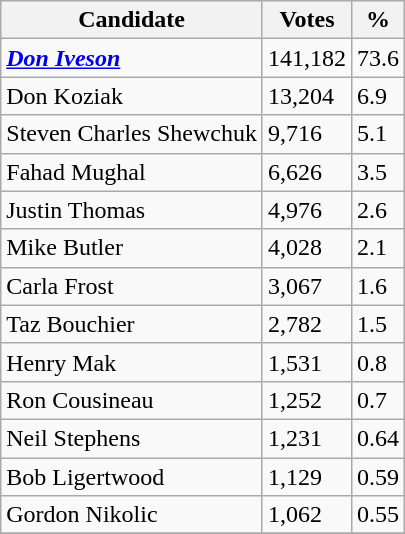<table class="wikitable" align="left">
<tr>
<th>Candidate</th>
<th>Votes</th>
<th>%</th>
</tr>
<tr>
<td><strong><em><a href='#'>Don Iveson</a></em></strong></td>
<td>141,182</td>
<td>73.6</td>
</tr>
<tr>
<td>Don Koziak</td>
<td>13,204</td>
<td>6.9</td>
</tr>
<tr>
<td>Steven Charles Shewchuk</td>
<td>9,716</td>
<td>5.1</td>
</tr>
<tr>
<td>Fahad Mughal</td>
<td>6,626</td>
<td>3.5</td>
</tr>
<tr>
<td>Justin Thomas</td>
<td>4,976</td>
<td>2.6</td>
</tr>
<tr>
<td>Mike Butler</td>
<td>4,028</td>
<td>2.1</td>
</tr>
<tr>
<td>Carla Frost</td>
<td>3,067</td>
<td>1.6</td>
</tr>
<tr>
<td>Taz Bouchier</td>
<td>2,782</td>
<td>1.5</td>
</tr>
<tr>
<td>Henry Mak</td>
<td>1,531</td>
<td>0.8</td>
</tr>
<tr>
<td>Ron Cousineau</td>
<td>1,252</td>
<td>0.7</td>
</tr>
<tr>
<td>Neil Stephens</td>
<td>1,231</td>
<td>0.64</td>
</tr>
<tr>
<td>Bob Ligertwood</td>
<td>1,129</td>
<td>0.59</td>
</tr>
<tr>
<td>Gordon Nikolic</td>
<td>1,062</td>
<td>0.55</td>
</tr>
<tr>
</tr>
</table>
